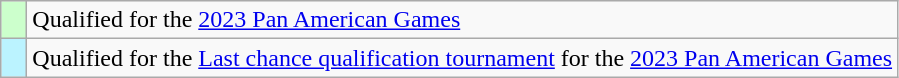<table class="wikitable">
<tr>
<td style="width:10px; background:#CCFFCC;"></td>
<td>Qualified for the <a href='#'>2023 Pan American Games</a></td>
</tr>
<tr>
<td style="width:10px; background:#BBF3FF;"></td>
<td>Qualified for the <a href='#'>Last chance qualification tournament</a> for the  <a href='#'>2023 Pan American Games</a></td>
</tr>
</table>
